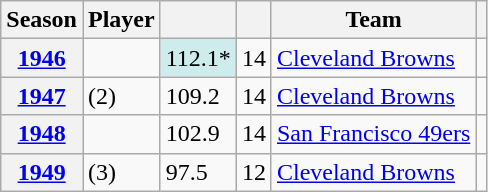<table class="plainrowheaders sortable wikitable">
<tr>
<th scope=col>Season</th>
<th scope=col>Player</th>
<th scope=col></th>
<th scope=col></th>
<th scope=col>Team</th>
<th scope=col class= "unsortable"></th>
</tr>
<tr>
<th scope=row><a href='#'>1946</a></th>
<td></td>
<td style="background-color:#CFECEC">112.1*</td>
<td>14</td>
<td><a href='#'>Cleveland Browns</a></td>
<td></td>
</tr>
<tr>
<th scope=row><a href='#'>1947</a></th>
<td> (2)</td>
<td>109.2</td>
<td>14</td>
<td><a href='#'>Cleveland Browns</a></td>
<td></td>
</tr>
<tr>
<th scope=row><a href='#'>1948</a></th>
<td></td>
<td>102.9</td>
<td>14</td>
<td><a href='#'>San Francisco 49ers</a></td>
<td></td>
</tr>
<tr>
<th scope=row><a href='#'>1949</a></th>
<td> (3)</td>
<td>97.5</td>
<td>12</td>
<td><a href='#'>Cleveland Browns</a></td>
<td></td>
</tr>
</table>
